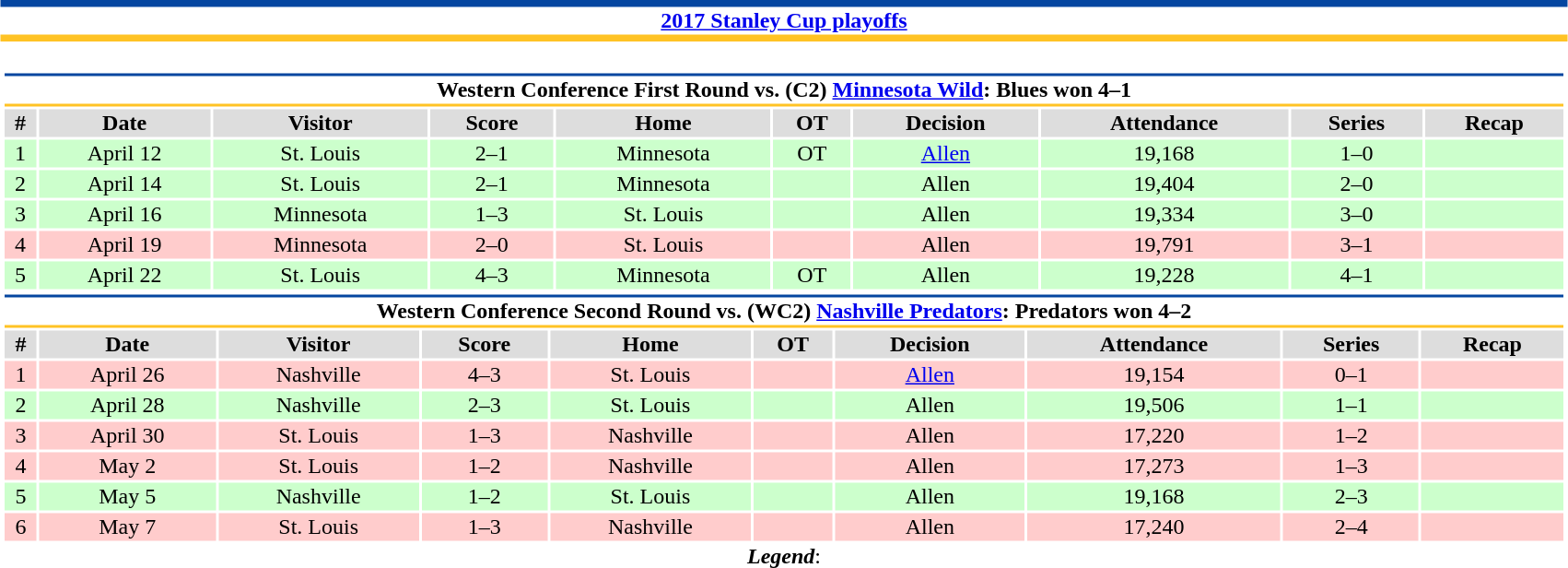<table class="toccolours" width=90% style="clear:both; margin:1.5em auto; text-align:center;">
<tr>
<th colspan=11 style="background:#FFFFFF; border-top:#0546A0 5px solid; border-bottom:#FFC325 5px solid;"><a href='#'>2017 Stanley Cup playoffs</a></th>
</tr>
<tr>
<td colspan=10><br><table class="toccolours collapsible collapsed" width=100%>
<tr>
<th colspan=10 style="background:#FFFFFF; border-top:#0546A0 2px solid; border-bottom:#FFC325 2px solid;">Western Conference First Round vs. (C2) <a href='#'>Minnesota Wild</a>: Blues won 4–1</th>
</tr>
<tr align="center" bgcolor="#dddddd">
<th>#</th>
<th>Date</th>
<th>Visitor</th>
<th>Score</th>
<th>Home</th>
<th>OT</th>
<th>Decision</th>
<th>Attendance</th>
<th>Series</th>
<th>Recap</th>
</tr>
<tr style="background:#cfc;">
<td>1</td>
<td>April 12</td>
<td>St. Louis</td>
<td>2–1</td>
<td>Minnesota</td>
<td>OT</td>
<td><a href='#'>Allen</a></td>
<td>19,168</td>
<td>1–0</td>
<td>  </td>
</tr>
<tr style="background:#cfc;">
<td>2</td>
<td>April 14</td>
<td>St. Louis</td>
<td>2–1</td>
<td>Minnesota</td>
<td></td>
<td>Allen</td>
<td>19,404</td>
<td>2–0</td>
<td> </td>
</tr>
<tr style="background:#cfc;">
<td>3</td>
<td>April 16</td>
<td>Minnesota</td>
<td>1–3</td>
<td>St. Louis</td>
<td></td>
<td>Allen</td>
<td>19,334</td>
<td>3–0</td>
<td>  </td>
</tr>
<tr style="background:#fcc;">
<td>4</td>
<td>April 19</td>
<td>Minnesota</td>
<td>2–0</td>
<td>St. Louis</td>
<td></td>
<td>Allen</td>
<td>19,791</td>
<td>3–1</td>
<td>  </td>
</tr>
<tr style="background:#cfc;">
<td>5</td>
<td>April 22</td>
<td>St. Louis</td>
<td>4–3</td>
<td>Minnesota</td>
<td>OT</td>
<td>Allen</td>
<td>19,228</td>
<td>4–1</td>
<td>  </td>
</tr>
</table>
<table class="toccolours collapsible collapsed" width=100%>
<tr>
<th colspan=10 style="background:#FFFFFF; border-top:#0546A0 2px solid; border-bottom:#FFC325 2px solid;">Western Conference Second Round vs. (WC2) <a href='#'>Nashville Predators</a>: Predators won 4–2</th>
</tr>
<tr align="center" bgcolor="#dddddd">
<th>#</th>
<th>Date</th>
<th>Visitor</th>
<th>Score</th>
<th>Home</th>
<th>OT</th>
<th>Decision</th>
<th>Attendance</th>
<th>Series</th>
<th>Recap</th>
</tr>
<tr style="background:#fcc;">
<td>1</td>
<td>April 26</td>
<td>Nashville</td>
<td>4–3</td>
<td>St. Louis</td>
<td></td>
<td><a href='#'>Allen</a></td>
<td>19,154</td>
<td>0–1</td>
<td>  </td>
</tr>
<tr style="background:#cfc;">
<td>2</td>
<td>April 28</td>
<td>Nashville</td>
<td>2–3</td>
<td>St. Louis</td>
<td></td>
<td>Allen</td>
<td>19,506</td>
<td>1–1</td>
<td>  </td>
</tr>
<tr style="background:#fcc;">
<td>3</td>
<td>April 30</td>
<td>St. Louis</td>
<td>1–3</td>
<td>Nashville</td>
<td></td>
<td>Allen</td>
<td>17,220</td>
<td>1–2</td>
<td>  </td>
</tr>
<tr style="background:#fcc;">
<td>4</td>
<td>May 2</td>
<td>St. Louis</td>
<td>1–2</td>
<td>Nashville</td>
<td></td>
<td>Allen</td>
<td>17,273</td>
<td>1–3</td>
<td> </td>
</tr>
<tr style="background:#cfc;">
<td>5</td>
<td>May 5</td>
<td>Nashville</td>
<td>1–2</td>
<td>St. Louis</td>
<td></td>
<td>Allen</td>
<td>19,168</td>
<td>2–3</td>
<td> </td>
</tr>
<tr style="background:#fcc;">
<td>6</td>
<td>May 7</td>
<td>St. Louis</td>
<td>1–3</td>
<td>Nashville</td>
<td></td>
<td>Allen</td>
<td>17,240</td>
<td>2–4</td>
<td> </td>
</tr>
</table>
<strong><em>Legend</em></strong>:

</td>
</tr>
</table>
